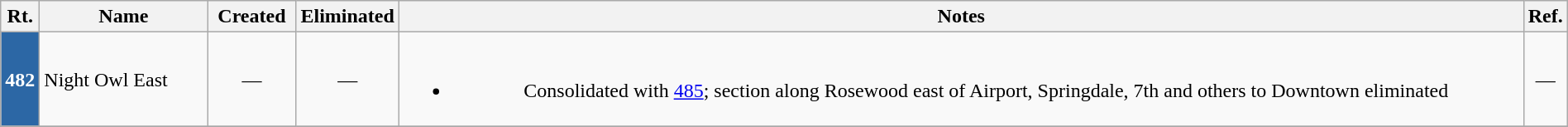<table class="wikitable mw-collapsible mw-collapsed sortable" style="text-align: center; width:100%;">
<tr>
<th scope="col" style="width: 1.5em;">Rt.</th>
<th scope="col" style="width: 8em;">Name</th>
<th scope="col" style="width: 4em;">Created</th>
<th scope="col" style="width: 4em;">Eliminated</th>
<th class="unsortable">Notes</th>
<th scope="col" style="width: 1em;" class="unsortable">Ref.</th>
</tr>
<tr>
<th style="background: #2C67A5; color:#FFFFFF;">482</th>
<td align="left">Night Owl East</td>
<td>—</td>
<td>—</td>
<td><br><ul><li>Consolidated with <a href='#'>485</a>; section along Rosewood east of Airport, Springdale, 7th and others to Downtown eliminated</li></ul></td>
<td>—</td>
</tr>
<tr>
</tr>
</table>
